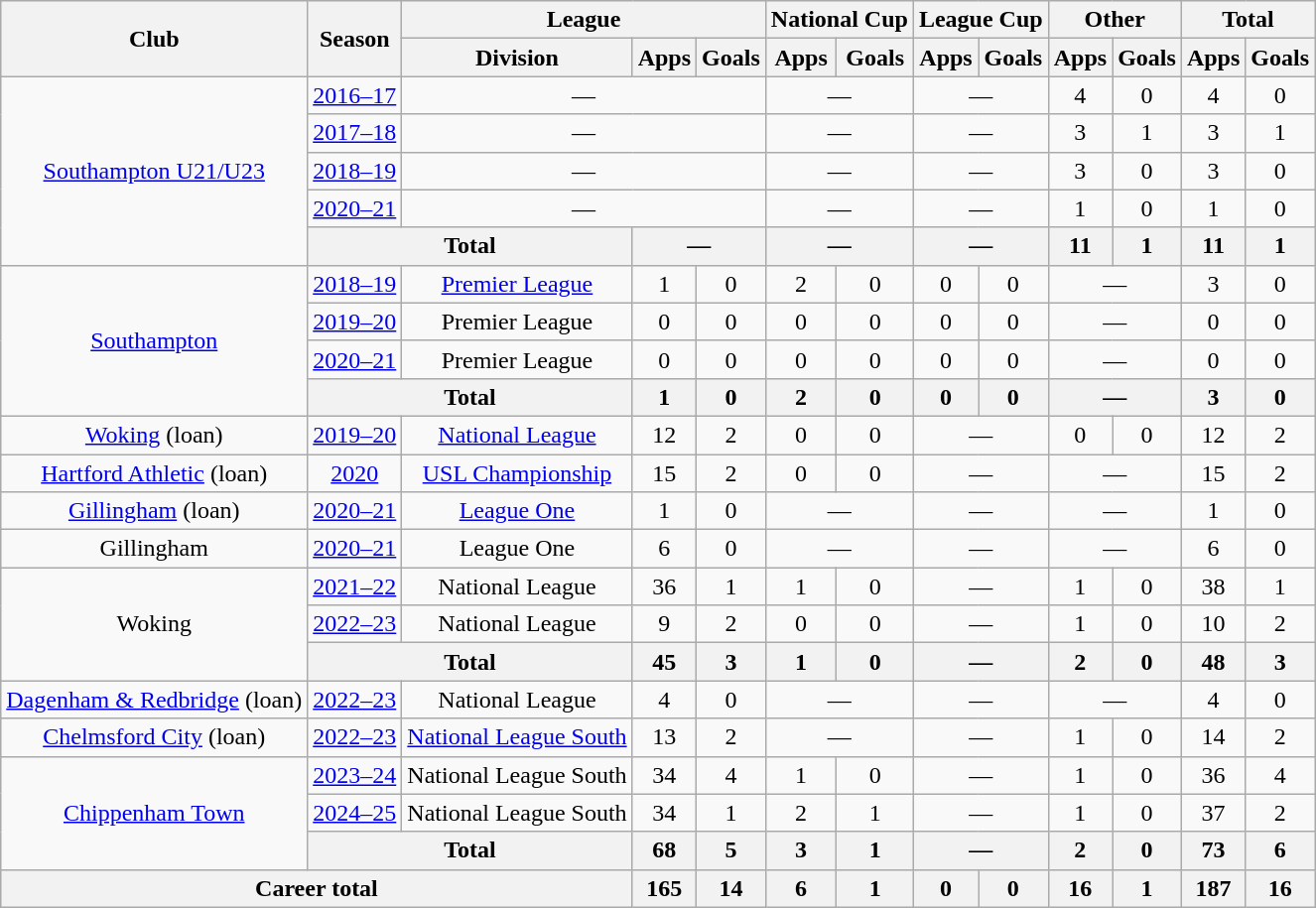<table class=wikitable style="text-align: center">
<tr>
<th rowspan=2>Club</th>
<th rowspan=2>Season</th>
<th colspan=3>League</th>
<th colspan=2>National Cup</th>
<th colspan=2>League Cup</th>
<th colspan=2>Other</th>
<th colspan=2>Total</th>
</tr>
<tr>
<th>Division</th>
<th>Apps</th>
<th>Goals</th>
<th>Apps</th>
<th>Goals</th>
<th>Apps</th>
<th>Goals</th>
<th>Apps</th>
<th>Goals</th>
<th>Apps</th>
<th>Goals</th>
</tr>
<tr>
<td rowspan="5"><a href='#'>Southampton U21/U23</a></td>
<td><a href='#'>2016–17</a></td>
<td colspan=3>—</td>
<td colspan=2>—</td>
<td colspan=2>—</td>
<td>4</td>
<td>0</td>
<td>4</td>
<td>0</td>
</tr>
<tr>
<td><a href='#'>2017–18</a></td>
<td colspan=3>—</td>
<td colspan=2>—</td>
<td colspan=2>—</td>
<td>3</td>
<td>1</td>
<td>3</td>
<td>1</td>
</tr>
<tr>
<td><a href='#'>2018–19</a></td>
<td colspan=3>—</td>
<td colspan=2>—</td>
<td colspan=2>—</td>
<td>3</td>
<td>0</td>
<td>3</td>
<td>0</td>
</tr>
<tr>
<td><a href='#'>2020–21</a></td>
<td colspan=3>—</td>
<td colspan=2>—</td>
<td colspan=2>—</td>
<td>1</td>
<td>0</td>
<td>1</td>
<td>0</td>
</tr>
<tr>
<th colspan="2">Total</th>
<th colspan=2>—</th>
<th colspan=2>—</th>
<th colspan=2>—</th>
<th>11</th>
<th>1</th>
<th>11</th>
<th>1</th>
</tr>
<tr>
<td rowspan=4><a href='#'>Southampton</a></td>
<td><a href='#'>2018–19</a></td>
<td><a href='#'>Premier League</a></td>
<td>1</td>
<td>0</td>
<td>2</td>
<td>0</td>
<td>0</td>
<td>0</td>
<td colspan=2>—</td>
<td>3</td>
<td>0</td>
</tr>
<tr>
<td><a href='#'>2019–20</a></td>
<td>Premier League</td>
<td>0</td>
<td>0</td>
<td>0</td>
<td>0</td>
<td>0</td>
<td>0</td>
<td colspan=2>—</td>
<td>0</td>
<td>0</td>
</tr>
<tr>
<td><a href='#'>2020–21</a></td>
<td>Premier League</td>
<td>0</td>
<td>0</td>
<td>0</td>
<td>0</td>
<td>0</td>
<td>0</td>
<td colspan=2>—</td>
<td>0</td>
<td>0</td>
</tr>
<tr>
<th colspan=2>Total</th>
<th>1</th>
<th>0</th>
<th>2</th>
<th>0</th>
<th>0</th>
<th>0</th>
<th colspan=2>—</th>
<th>3</th>
<th>0</th>
</tr>
<tr>
<td><a href='#'>Woking</a> (loan)</td>
<td><a href='#'>2019–20</a></td>
<td><a href='#'>National League</a></td>
<td>12</td>
<td>2</td>
<td>0</td>
<td>0</td>
<td colspan=2>—</td>
<td>0</td>
<td>0</td>
<td>12</td>
<td>2</td>
</tr>
<tr>
<td><a href='#'>Hartford Athletic</a> (loan)</td>
<td><a href='#'>2020</a></td>
<td><a href='#'>USL Championship</a></td>
<td>15</td>
<td>2</td>
<td>0</td>
<td>0</td>
<td colspan=2>—</td>
<td colspan=2>—</td>
<td>15</td>
<td>2</td>
</tr>
<tr>
<td><a href='#'>Gillingham</a> (loan)</td>
<td><a href='#'>2020–21</a></td>
<td><a href='#'>League One</a></td>
<td>1</td>
<td>0</td>
<td colspan=2>—</td>
<td colspan=2>—</td>
<td colspan=2>—</td>
<td>1</td>
<td>0</td>
</tr>
<tr>
<td>Gillingham</td>
<td><a href='#'>2020–21</a></td>
<td>League One</td>
<td>6</td>
<td>0</td>
<td colspan=2>—</td>
<td colspan=2>—</td>
<td colspan=2>—</td>
<td>6</td>
<td>0</td>
</tr>
<tr>
<td rowspan="3">Woking</td>
<td><a href='#'>2021–22</a></td>
<td>National League</td>
<td>36</td>
<td>1</td>
<td>1</td>
<td>0</td>
<td colspan=2>—</td>
<td>1</td>
<td>0</td>
<td>38</td>
<td>1</td>
</tr>
<tr>
<td><a href='#'>2022–23</a></td>
<td>National League</td>
<td>9</td>
<td>2</td>
<td>0</td>
<td>0</td>
<td colspan=2>—</td>
<td>1</td>
<td>0</td>
<td>10</td>
<td>2</td>
</tr>
<tr>
<th colspan=2>Total</th>
<th>45</th>
<th>3</th>
<th>1</th>
<th>0</th>
<th colspan=2>—</th>
<th>2</th>
<th>0</th>
<th>48</th>
<th>3</th>
</tr>
<tr>
<td><a href='#'>Dagenham & Redbridge</a> (loan)</td>
<td><a href='#'>2022–23</a></td>
<td>National League</td>
<td>4</td>
<td>0</td>
<td colspan=2>—</td>
<td colspan=2>—</td>
<td colspan=2>—</td>
<td>4</td>
<td>0</td>
</tr>
<tr>
<td><a href='#'>Chelmsford City</a> (loan)</td>
<td><a href='#'>2022–23</a></td>
<td><a href='#'>National League South</a></td>
<td>13</td>
<td>2</td>
<td colspan=2>—</td>
<td colspan=2>—</td>
<td>1</td>
<td>0</td>
<td>14</td>
<td>2</td>
</tr>
<tr>
<td rowspan="3"><a href='#'>Chippenham Town</a></td>
<td><a href='#'>2023–24</a></td>
<td>National League South</td>
<td>34</td>
<td>4</td>
<td>1</td>
<td>0</td>
<td colspan=2>—</td>
<td>1</td>
<td>0</td>
<td>36</td>
<td>4</td>
</tr>
<tr>
<td><a href='#'>2024–25</a></td>
<td>National League South</td>
<td>34</td>
<td>1</td>
<td>2</td>
<td>1</td>
<td colspan=2>—</td>
<td>1</td>
<td>0</td>
<td>37</td>
<td>2</td>
</tr>
<tr>
<th colspan=2>Total</th>
<th>68</th>
<th>5</th>
<th>3</th>
<th>1</th>
<th colspan=2>—</th>
<th>2</th>
<th>0</th>
<th>73</th>
<th>6</th>
</tr>
<tr>
<th colspan=3>Career total</th>
<th>165</th>
<th>14</th>
<th>6</th>
<th>1</th>
<th>0</th>
<th>0</th>
<th>16</th>
<th>1</th>
<th>187</th>
<th>16</th>
</tr>
</table>
